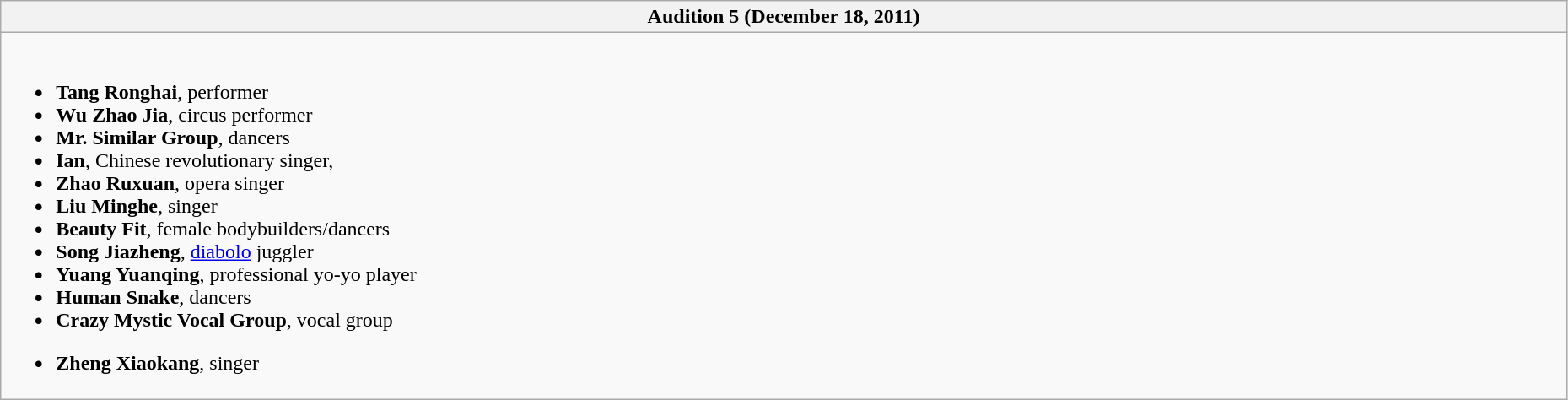<table class="wikitable collapsible collapsed" style="width: 98%">
<tr>
<th style="text-align: center">Audition 5 (December 18, 2011)</th>
</tr>
<tr>
<td><br><ul><li><strong>Tang Ronghai</strong>, performer </li><li><strong>Wu Zhao Jia</strong>, circus performer </li><li><strong>Mr. Similar Group</strong>, dancers </li><li><strong>Ian</strong>, Chinese revolutionary singer, </li><li><strong>Zhao Ruxuan</strong>, opera singer </li><li><strong>Liu Minghe</strong>, singer </li><li><strong>Beauty Fit</strong>, female bodybuilders/dancers </li><li><strong>Song Jiazheng</strong>, <a href='#'>diabolo</a> juggler </li><li><strong>Yuang Yuanqing</strong>, professional yo-yo player </li><li><strong>Human Snake</strong>, dancers </li><li><strong>Crazy Mystic Vocal Group</strong>, vocal group </li></ul><ul><li><strong>Zheng Xiaokang</strong>, singer </li></ul></td>
</tr>
</table>
